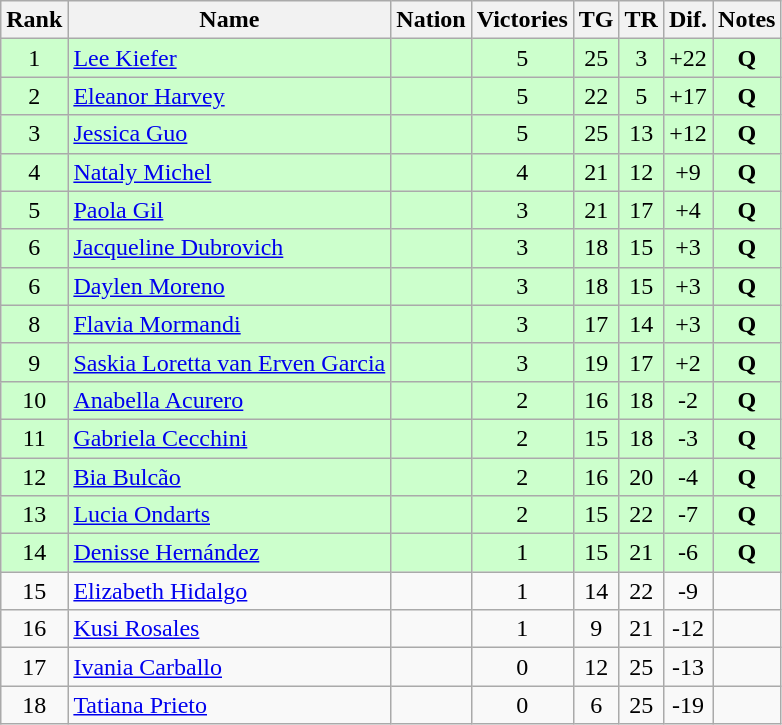<table class="wikitable sortable" style="text-align:center">
<tr>
<th>Rank</th>
<th>Name</th>
<th>Nation</th>
<th>Victories</th>
<th>TG</th>
<th>TR</th>
<th>Dif.</th>
<th>Notes</th>
</tr>
<tr style="background:#cfc">
<td>1</td>
<td align=left><a href='#'>Lee Kiefer</a></td>
<td align=left></td>
<td>5</td>
<td>25</td>
<td>3</td>
<td>+22</td>
<td><strong>Q</strong></td>
</tr>
<tr style="background:#cfc">
<td>2</td>
<td align=left><a href='#'>Eleanor Harvey</a></td>
<td align=left></td>
<td>5</td>
<td>22</td>
<td>5</td>
<td>+17</td>
<td><strong>Q</strong></td>
</tr>
<tr style="background:#cfc">
<td>3</td>
<td align=left><a href='#'>Jessica Guo</a></td>
<td align=left></td>
<td>5</td>
<td>25</td>
<td>13</td>
<td>+12</td>
<td><strong>Q</strong></td>
</tr>
<tr style="background:#cfc">
<td>4</td>
<td align=left><a href='#'>Nataly Michel</a></td>
<td align=left></td>
<td>4</td>
<td>21</td>
<td>12</td>
<td>+9</td>
<td><strong>Q</strong></td>
</tr>
<tr style="background:#cfc">
<td>5</td>
<td align=left><a href='#'>Paola Gil</a></td>
<td align=left></td>
<td>3</td>
<td>21</td>
<td>17</td>
<td>+4</td>
<td><strong>Q</strong></td>
</tr>
<tr style="background:#cfc">
<td>6</td>
<td align=left><a href='#'>Jacqueline Dubrovich</a></td>
<td align=left></td>
<td>3</td>
<td>18</td>
<td>15</td>
<td>+3</td>
<td><strong>Q</strong></td>
</tr>
<tr style="background:#cfc">
<td>6</td>
<td align=left><a href='#'>Daylen Moreno</a></td>
<td align=left></td>
<td>3</td>
<td>18</td>
<td>15</td>
<td>+3</td>
<td><strong>Q</strong></td>
</tr>
<tr style="background:#cfc">
<td>8</td>
<td align=left><a href='#'>Flavia Mormandi</a></td>
<td align=left></td>
<td>3</td>
<td>17</td>
<td>14</td>
<td>+3</td>
<td><strong>Q</strong></td>
</tr>
<tr style="background:#cfc">
<td>9</td>
<td align=left><a href='#'>Saskia Loretta van Erven Garcia</a></td>
<td align=left></td>
<td>3</td>
<td>19</td>
<td>17</td>
<td>+2</td>
<td><strong>Q</strong></td>
</tr>
<tr style="background:#cfc">
<td>10</td>
<td align=left><a href='#'>Anabella Acurero</a></td>
<td align=left></td>
<td>2</td>
<td>16</td>
<td>18</td>
<td>-2</td>
<td><strong>Q</strong></td>
</tr>
<tr style="background:#cfc">
<td>11</td>
<td align=left><a href='#'>Gabriela Cecchini</a></td>
<td align=left></td>
<td>2</td>
<td>15</td>
<td>18</td>
<td>-3</td>
<td><strong>Q</strong></td>
</tr>
<tr style="background:#cfc">
<td>12</td>
<td align=left><a href='#'>Bia Bulcão</a></td>
<td align=left></td>
<td>2</td>
<td>16</td>
<td>20</td>
<td>-4</td>
<td><strong>Q</strong></td>
</tr>
<tr style="background:#cfc">
<td>13</td>
<td align=left><a href='#'>Lucia Ondarts</a></td>
<td align=left></td>
<td>2</td>
<td>15</td>
<td>22</td>
<td>-7</td>
<td><strong>Q</strong></td>
</tr>
<tr style="background:#cfc">
<td>14</td>
<td align=left><a href='#'>Denisse Hernández</a></td>
<td align=left></td>
<td>1</td>
<td>15</td>
<td>21</td>
<td>-6</td>
<td><strong>Q</strong></td>
</tr>
<tr>
<td>15</td>
<td align=left><a href='#'>Elizabeth Hidalgo</a></td>
<td align=left></td>
<td>1</td>
<td>14</td>
<td>22</td>
<td>-9</td>
<td></td>
</tr>
<tr>
<td>16</td>
<td align=left><a href='#'>Kusi Rosales</a></td>
<td align=left></td>
<td>1</td>
<td>9</td>
<td>21</td>
<td>-12</td>
<td></td>
</tr>
<tr>
<td>17</td>
<td align=left><a href='#'>Ivania Carballo</a></td>
<td align=left></td>
<td>0</td>
<td>12</td>
<td>25</td>
<td>-13</td>
<td></td>
</tr>
<tr>
<td>18</td>
<td align=left><a href='#'>Tatiana Prieto</a></td>
<td align=left></td>
<td>0</td>
<td>6</td>
<td>25</td>
<td>-19</td>
<td></td>
</tr>
</table>
